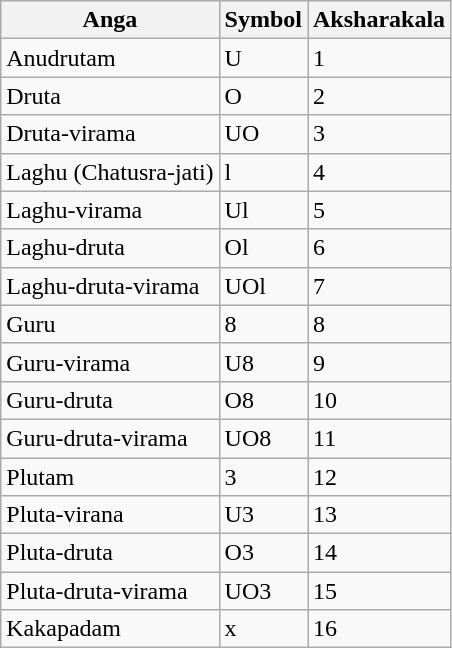<table class="wikitable">
<tr>
<th>Anga</th>
<th>Symbol</th>
<th>Aksharakala</th>
</tr>
<tr>
<td>Anudrutam</td>
<td>U</td>
<td>1</td>
</tr>
<tr>
<td>Druta</td>
<td>O</td>
<td>2</td>
</tr>
<tr>
<td>Druta-virama</td>
<td>UO</td>
<td>3</td>
</tr>
<tr>
<td>Laghu (Chatusra-jati)</td>
<td>l</td>
<td>4</td>
</tr>
<tr>
<td>Laghu-virama</td>
<td (>Ul</td>
<td>5</td>
</tr>
<tr>
<td>Laghu-druta</td>
<td (>Ol</td>
<td>6</td>
</tr>
<tr>
<td>Laghu-druta-virama</td>
<td (>UOl<br></td>
<td>7</td>
</tr>
<tr>
<td>Guru</td>
<td>8</td>
<td>8</td>
</tr>
<tr>
<td>Guru-virama</td>
<td>U8</td>
<td>9</td>
</tr>
<tr>
<td>Guru-druta</td>
<td>O8</td>
<td>10</td>
</tr>
<tr>
<td>Guru-druta-virama</td>
<td>UO8</td>
<td>11</td>
</tr>
<tr>
<td>Plutam</td>
<td (8>3</td>
<td>12</td>
</tr>
<tr>
<td>Pluta-virana</td>
<td (8>U3</td>
<td>13</td>
</tr>
<tr>
<td>Pluta-druta</td>
<td (8>O3</td>
<td>14</td>
</tr>
<tr>
<td>Pluta-druta-virama</td>
<td (8>UO3</td>
<td>15</td>
</tr>
<tr>
<td>Kakapadam</td>
<td>x</td>
<td>16</td>
</tr>
</table>
